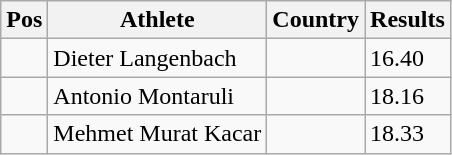<table class="wikitable">
<tr>
<th>Pos</th>
<th>Athlete</th>
<th>Country</th>
<th>Results</th>
</tr>
<tr>
<td align="center"></td>
<td>Dieter Langenbach</td>
<td></td>
<td>16.40</td>
</tr>
<tr>
<td align="center"></td>
<td>Antonio Montaruli</td>
<td></td>
<td>18.16</td>
</tr>
<tr>
<td align="center"></td>
<td>Mehmet Murat Kacar</td>
<td></td>
<td>18.33</td>
</tr>
</table>
